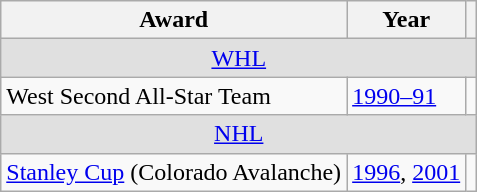<table class="wikitable">
<tr>
<th>Award</th>
<th>Year</th>
<th></th>
</tr>
<tr ALIGN="center" bgcolor="#e0e0e0">
<td colspan="3"><a href='#'>WHL</a></td>
</tr>
<tr>
<td>West Second All-Star Team</td>
<td><a href='#'>1990–91</a></td>
<td></td>
</tr>
<tr ALIGN="center" bgcolor="#e0e0e0">
<td colspan="3"><a href='#'>NHL</a></td>
</tr>
<tr>
<td><a href='#'>Stanley Cup</a> (Colorado Avalanche)</td>
<td><a href='#'>1996</a>, <a href='#'>2001</a></td>
<td></td>
</tr>
</table>
